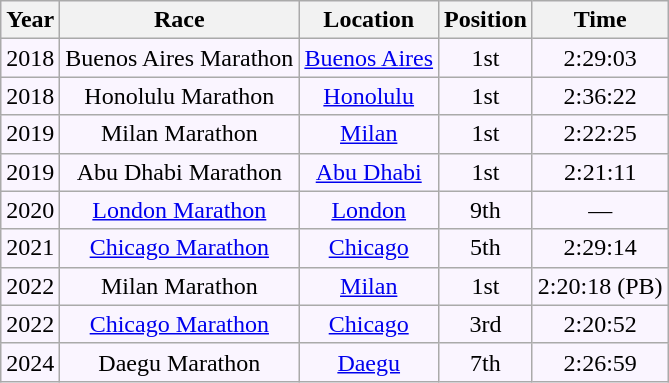<table class="wikitable" style="text-align:center; background:#faf5ff;">
<tr>
<th>Year</th>
<th>Race</th>
<th>Location</th>
<th>Position</th>
<th>Time</th>
</tr>
<tr>
<td>2018</td>
<td>Buenos Aires Marathon</td>
<td><a href='#'>Buenos Aires</a></td>
<td>1st</td>
<td>2:29:03</td>
</tr>
<tr>
<td>2018</td>
<td>Honolulu Marathon</td>
<td><a href='#'>Honolulu</a></td>
<td>1st</td>
<td>2:36:22</td>
</tr>
<tr>
<td>2019</td>
<td>Milan Marathon</td>
<td><a href='#'>Milan</a></td>
<td>1st</td>
<td>2:22:25</td>
</tr>
<tr>
<td>2019</td>
<td>Abu Dhabi Marathon</td>
<td><a href='#'>Abu Dhabi</a></td>
<td>1st</td>
<td>2:21:11</td>
</tr>
<tr>
<td>2020</td>
<td><a href='#'>London Marathon</a></td>
<td><a href='#'>London</a></td>
<td>9th</td>
<td>—</td>
</tr>
<tr>
<td>2021</td>
<td><a href='#'>Chicago Marathon</a></td>
<td><a href='#'>Chicago</a></td>
<td>5th</td>
<td>2:29:14</td>
</tr>
<tr>
<td>2022</td>
<td>Milan Marathon</td>
<td><a href='#'>Milan</a></td>
<td>1st</td>
<td>2:20:18 (PB)</td>
</tr>
<tr>
<td>2022</td>
<td><a href='#'>Chicago Marathon</a></td>
<td><a href='#'>Chicago</a></td>
<td>3rd</td>
<td>2:20:52</td>
</tr>
<tr>
<td>2024</td>
<td>Daegu Marathon</td>
<td><a href='#'>Daegu</a></td>
<td>7th</td>
<td>2:26:59</td>
</tr>
</table>
